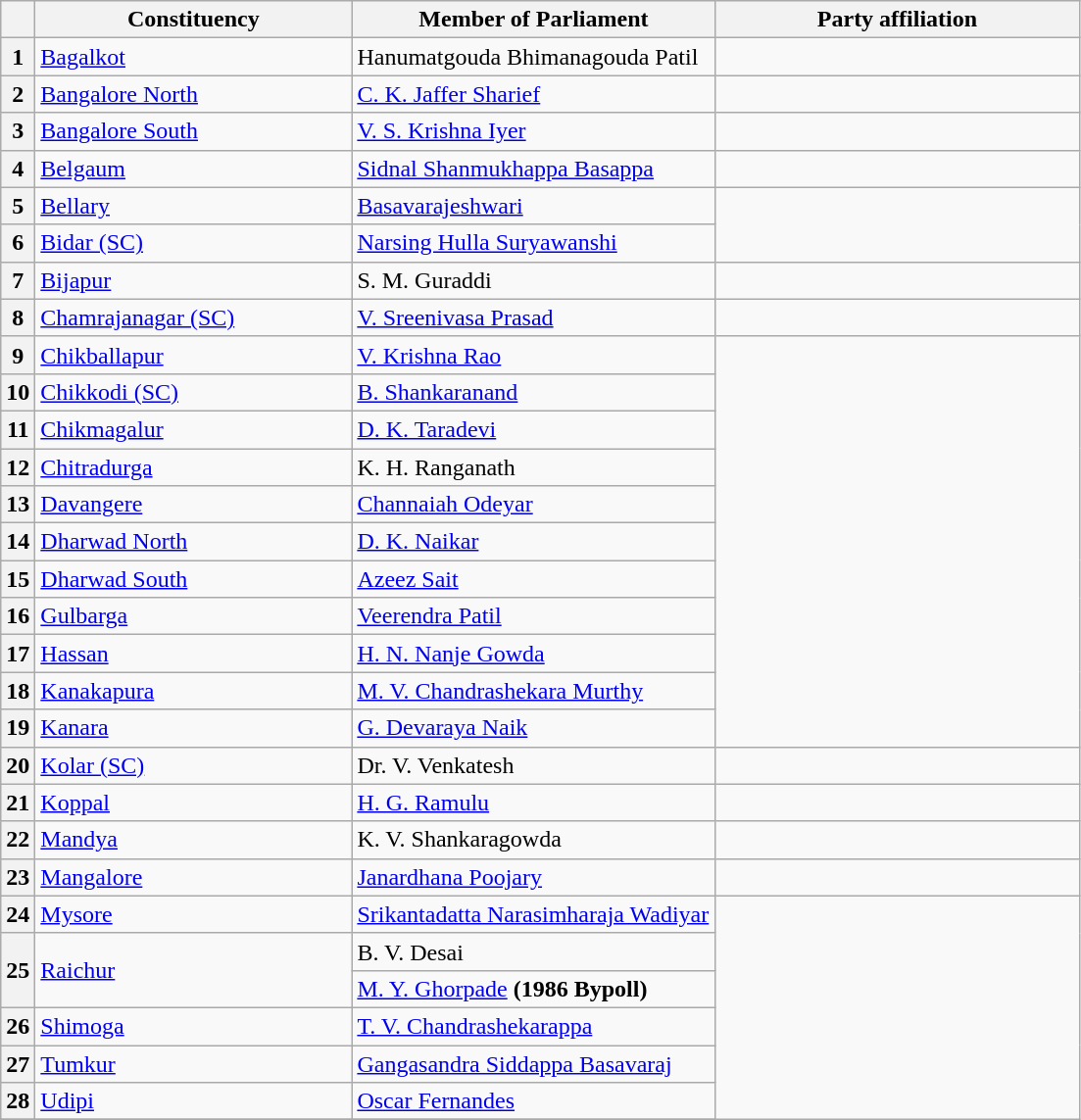<table class="wikitable sortable">
<tr style="text-align:center;">
<th></th>
<th style="width:13em">Constituency</th>
<th style="width:15em">Member of Parliament</th>
<th colspan="2" style="width:15em">Party affiliation</th>
</tr>
<tr>
<th>1</th>
<td><a href='#'>Bagalkot</a></td>
<td>Hanumatgouda Bhimanagouda Patil</td>
<td></td>
</tr>
<tr>
<th>2</th>
<td><a href='#'>Bangalore North</a></td>
<td><a href='#'>C. K. Jaffer Sharief</a></td>
</tr>
<tr>
<th>3</th>
<td><a href='#'>Bangalore South</a></td>
<td><a href='#'>V. S. Krishna Iyer</a></td>
<td></td>
</tr>
<tr>
<th>4</th>
<td><a href='#'>Belgaum</a></td>
<td><a href='#'>Sidnal Shanmukhappa Basappa</a></td>
<td></td>
</tr>
<tr>
<th>5</th>
<td><a href='#'>Bellary</a></td>
<td><a href='#'>Basavarajeshwari</a></td>
</tr>
<tr>
<th>6</th>
<td><a href='#'>Bidar (SC)</a></td>
<td><a href='#'>Narsing Hulla Suryawanshi</a></td>
</tr>
<tr>
<th>7</th>
<td><a href='#'>Bijapur</a></td>
<td>S. M. Guraddi</td>
<td></td>
</tr>
<tr>
<th>8</th>
<td><a href='#'>Chamrajanagar (SC)</a></td>
<td><a href='#'>V. Sreenivasa Prasad</a></td>
<td></td>
</tr>
<tr>
<th>9</th>
<td><a href='#'>Chikballapur</a></td>
<td><a href='#'>V. Krishna Rao</a></td>
</tr>
<tr>
<th>10</th>
<td><a href='#'>Chikkodi (SC)</a></td>
<td><a href='#'>B. Shankaranand</a></td>
</tr>
<tr>
<th>11</th>
<td><a href='#'>Chikmagalur</a></td>
<td><a href='#'>D. K. Taradevi</a></td>
</tr>
<tr>
<th>12</th>
<td><a href='#'>Chitradurga</a></td>
<td>K. H. Ranganath</td>
</tr>
<tr>
<th>13</th>
<td><a href='#'>Davangere</a></td>
<td><a href='#'>Channaiah Odeyar</a></td>
</tr>
<tr>
<th>14</th>
<td><a href='#'>Dharwad North</a></td>
<td><a href='#'>D. K. Naikar</a></td>
</tr>
<tr>
<th>15</th>
<td><a href='#'>Dharwad South</a></td>
<td><a href='#'>Azeez Sait</a></td>
</tr>
<tr>
<th>16</th>
<td><a href='#'>Gulbarga</a></td>
<td><a href='#'>Veerendra Patil</a></td>
</tr>
<tr>
<th>17</th>
<td><a href='#'>Hassan</a></td>
<td><a href='#'>H. N. Nanje Gowda</a></td>
</tr>
<tr>
<th>18</th>
<td><a href='#'>Kanakapura</a></td>
<td><a href='#'>M. V. Chandrashekara Murthy</a></td>
</tr>
<tr>
<th>19</th>
<td><a href='#'>Kanara</a></td>
<td><a href='#'>G. Devaraya Naik</a></td>
</tr>
<tr>
<th>20</th>
<td><a href='#'>Kolar (SC)</a></td>
<td>Dr. V. Venkatesh</td>
<td></td>
</tr>
<tr>
<th>21</th>
<td><a href='#'>Koppal</a></td>
<td><a href='#'>H. G. Ramulu</a></td>
<td></td>
</tr>
<tr>
<th>22</th>
<td><a href='#'>Mandya</a></td>
<td>K. V. Shankaragowda</td>
<td></td>
</tr>
<tr>
<th>23</th>
<td><a href='#'>Mangalore</a></td>
<td><a href='#'>Janardhana Poojary</a></td>
<td></td>
</tr>
<tr>
<th>24</th>
<td><a href='#'>Mysore</a></td>
<td><a href='#'>Srikantadatta Narasimharaja Wadiyar</a></td>
</tr>
<tr>
<th rowspan=2>25</th>
<td rowspan=2><a href='#'>Raichur</a></td>
<td>B. V. Desai</td>
</tr>
<tr>
<td><a href='#'>M. Y. Ghorpade</a> <strong>(1986 Bypoll)</strong></td>
</tr>
<tr>
<th>26</th>
<td><a href='#'>Shimoga</a></td>
<td><a href='#'>T. V. Chandrashekarappa</a></td>
</tr>
<tr>
<th>27</th>
<td><a href='#'>Tumkur</a></td>
<td><a href='#'>Gangasandra Siddappa Basavaraj</a></td>
</tr>
<tr>
<th>28</th>
<td><a href='#'>Udipi</a></td>
<td><a href='#'>Oscar Fernandes</a></td>
</tr>
<tr>
</tr>
</table>
